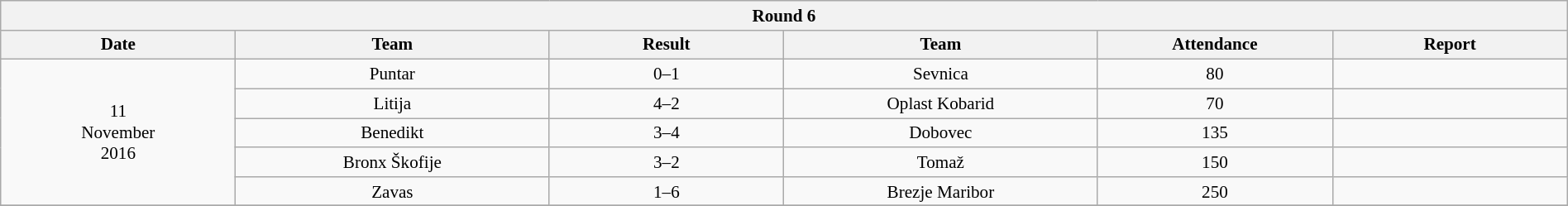<table class="wikitable collapsible collapsed" style="font-size:88%; text-align:center; width:100%">
<tr>
<th colspan=6 bgcolor=#FFFFFF>Round 6</th>
</tr>
<tr>
<th width=15% bgcolor=#89CFF0>Date</th>
<th width=20% bgcolor=#89CFF0>Team</th>
<th width=15% bgcolor=#89CFF0>Result</th>
<th width=20% bgcolor=#89CFF0>Team</th>
<th width=15% bgcolor=#89CFF0>Attendance</th>
<th width=15% bgcolor=#89CFF0>Report</th>
</tr>
<tr>
<td rowspan=5>11 <br> November <br> 2016</td>
<td>Puntar</td>
<td>0–1</td>
<td>Sevnica</td>
<td>80</td>
<td></td>
</tr>
<tr align=center>
<td>Litija</td>
<td>4–2</td>
<td>Oplast Kobarid</td>
<td>70</td>
<td></td>
</tr>
<tr align=center>
<td>Benedikt</td>
<td>3–4</td>
<td>Dobovec</td>
<td>135</td>
<td></td>
</tr>
<tr align=center>
<td>Bronx Škofije</td>
<td>3–2</td>
<td>Tomaž</td>
<td>150</td>
<td></td>
</tr>
<tr align=center>
<td>Zavas</td>
<td>1–6</td>
<td>Brezje Maribor</td>
<td>250</td>
<td></td>
</tr>
<tr>
</tr>
</table>
